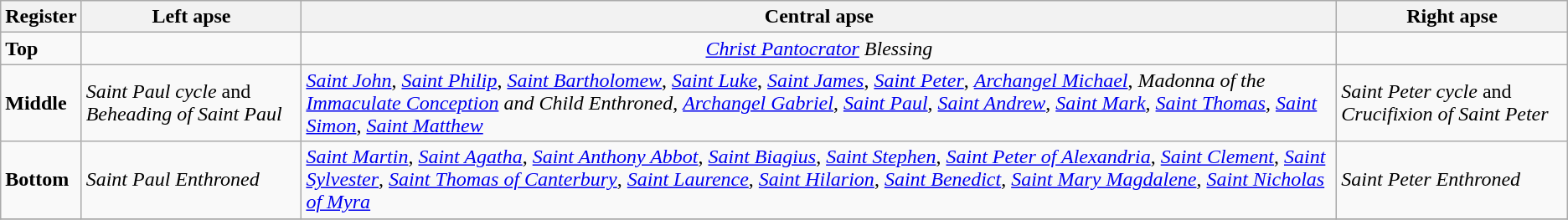<table class="wikitable">
<tr>
<th>Register</th>
<th>Left apse</th>
<th>Central apse</th>
<th>Right apse</th>
</tr>
<tr>
<td><strong>Top</strong></td>
<td></td>
<td align="center"><em><a href='#'>Christ Pantocrator</a> Blessing</em></td>
<td></td>
</tr>
<tr>
<td><strong>Middle</strong></td>
<td><em>Saint Paul cycle</em> and <em>Beheading of Saint Paul</em></td>
<td><em><a href='#'>Saint John</a></em>, <em><a href='#'>Saint Philip</a></em>, <em><a href='#'>Saint Bartholomew</a></em>, <em><a href='#'>Saint Luke</a></em>, <em><a href='#'>Saint James</a></em>, <em><a href='#'>Saint Peter</a></em>, <em><a href='#'>Archangel Michael</a></em>, <em>Madonna of the <a href='#'>Immaculate Conception</a> and Child Enthroned</em>, <em><a href='#'>Archangel Gabriel</a></em>, <em><a href='#'>Saint Paul</a></em>, <em><a href='#'>Saint Andrew</a></em>, <em><a href='#'>Saint Mark</a></em>, <em><a href='#'>Saint Thomas</a></em>, <em><a href='#'>Saint Simon</a></em>, <em><a href='#'>Saint Matthew</a></em></td>
<td><em>Saint Peter cycle</em> and <em>Crucifixion of Saint Peter</em></td>
</tr>
<tr>
<td><strong>Bottom</strong></td>
<td><em>Saint Paul Enthroned</em></td>
<td><em><a href='#'>Saint Martin</a></em>, <em><a href='#'>Saint Agatha</a></em>, <em><a href='#'>Saint Anthony Abbot</a></em>, <em><a href='#'>Saint Biagius</a></em>, <em><a href='#'>Saint Stephen</a></em>, <em><a href='#'>Saint Peter of Alexandria</a></em>, <em><a href='#'>Saint Clement</a></em>, <em><a href='#'>Saint Sylvester</a></em>, <em><a href='#'>Saint Thomas of Canterbury</a></em>, <em><a href='#'>Saint Laurence</a></em>, <em><a href='#'>Saint Hilarion</a></em>, <em><a href='#'>Saint Benedict</a></em>, <em><a href='#'>Saint Mary Magdalene</a></em>, <em><a href='#'>Saint Nicholas of Myra</a></em></td>
<td><em>Saint Peter Enthroned</em></td>
</tr>
<tr>
</tr>
</table>
